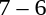<table style="text-align:center">
<tr>
<th width=200></th>
<th width=100></th>
<th width=200></th>
</tr>
<tr>
<td align=right><strong></strong></td>
<td>7 – 6</td>
<td align=left></td>
</tr>
</table>
